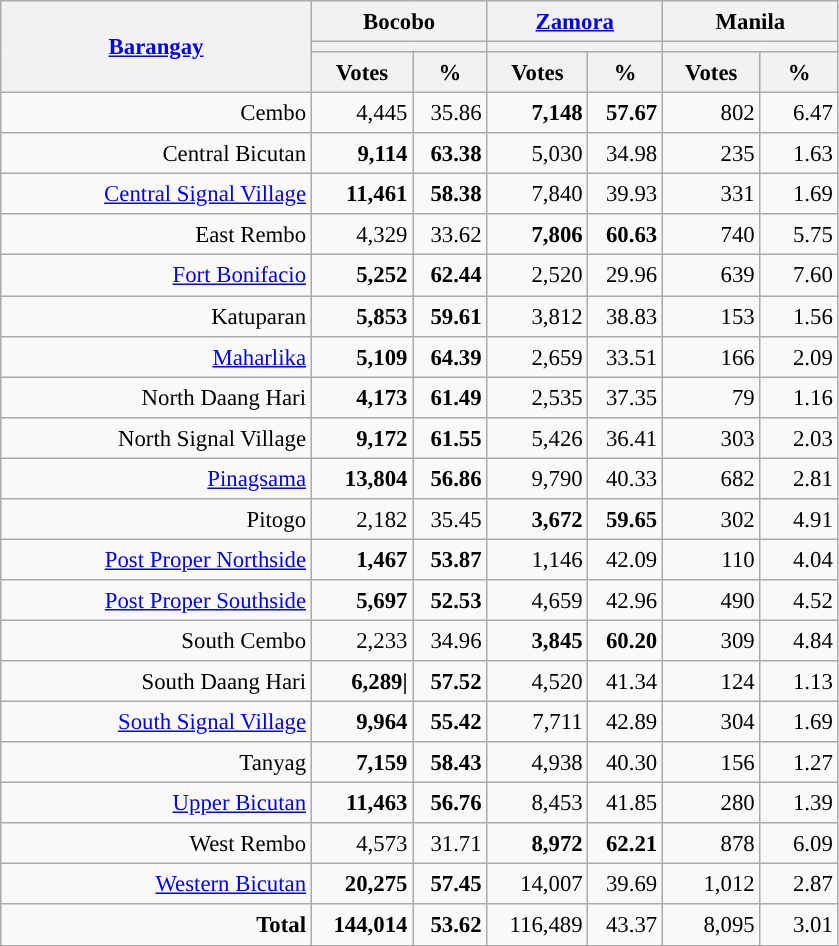<table class="wikitable collapsible collapsed" style="text-align:right; font-size:95%; line-height:20px;">
<tr>
<th rowspan="3" width="200"><a href='#'>Barangay</a></th>
<th colspan="2" width="110">Bocobo</th>
<th colspan="2" width="110"><a href='#'> Zamora</a></th>
<th colspan="2" width="110">Manila</th>
</tr>
<tr>
<th colspan="2" style="background:"></th>
<th colspan="2" style="background:"></th>
<th colspan="2" style="background:"></th>
</tr>
<tr>
<th>Votes</th>
<th>%</th>
<th>Votes</th>
<th>%</th>
<th>Votes</th>
<th>%</th>
</tr>
<tr>
<td>Cembo</td>
<td>4,445</td>
<td>35.86</td>
<td style="background:#"><strong>7,148</strong></td>
<td style="background:#"><strong>57.67</strong></td>
<td>802</td>
<td>6.47</td>
</tr>
<tr>
<td>Central Bicutan</td>
<td style="background:#"><strong>9,114</strong></td>
<td style="background:#"><strong>63.38</strong></td>
<td>5,030</td>
<td>34.98</td>
<td>235</td>
<td>1.63</td>
</tr>
<tr>
<td><a href='#'>Central Signal Village</a></td>
<td style="background:#"><strong>11,461</strong></td>
<td style="background:#"><strong>58.38</strong></td>
<td>7,840</td>
<td>39.93</td>
<td>331</td>
<td>1.69</td>
</tr>
<tr>
<td>East Rembo</td>
<td>4,329</td>
<td>33.62</td>
<td style="background:#"><strong>7,806</strong></td>
<td style="background:#"><strong>60.63</strong></td>
<td>740</td>
<td>5.75</td>
</tr>
<tr>
<td><a href='#'> Fort Bonifacio</a></td>
<td style="background:#"><strong>5,252</strong></td>
<td style="background:#"><strong>62.44</strong></td>
<td>2,520</td>
<td>29.96</td>
<td>639</td>
<td>7.60</td>
</tr>
<tr>
<td>Katuparan</td>
<td style="background:#"><strong>5,853</strong></td>
<td style="background:#"><strong>59.61</strong></td>
<td>3,812</td>
<td>38.83</td>
<td>153</td>
<td>1.56</td>
</tr>
<tr>
<td><a href='#'> Maharlika</a></td>
<td style="background:#"><strong>5,109</strong></td>
<td style="background:#"><strong>64.39</strong></td>
<td>2,659</td>
<td>33.51</td>
<td>166</td>
<td>2.09</td>
</tr>
<tr>
<td>North Daang Hari</td>
<td style="background:#"><strong>4,173</strong></td>
<td style="background:#"><strong>61.49</strong></td>
<td>2,535</td>
<td>37.35</td>
<td>79</td>
<td>1.16</td>
</tr>
<tr>
<td>North Signal Village</td>
<td style="background:#"><strong>9,172</strong></td>
<td style="background:#"><strong>61.55</strong></td>
<td>5,426</td>
<td>36.41</td>
<td>303</td>
<td>2.03</td>
</tr>
<tr>
<td><a href='#'>Pinagsama</a></td>
<td style="background:#"><strong>13,804</strong></td>
<td style="background:#"><strong>56.86</strong></td>
<td>9,790</td>
<td>40.33</td>
<td>682</td>
<td>2.81</td>
</tr>
<tr>
<td>Pitogo</td>
<td>2,182</td>
<td>35.45</td>
<td style="background:#"><strong>3,672</strong></td>
<td style="background:#"><strong>59.65</strong></td>
<td>302</td>
<td>4.91</td>
</tr>
<tr>
<td><a href='#'>Post Proper Northside</a></td>
<td style="background:#"><strong>1,467</strong></td>
<td style="background:#"><strong>53.87</strong></td>
<td>1,146</td>
<td>42.09</td>
<td>110</td>
<td>4.04</td>
</tr>
<tr>
<td><a href='#'>Post Proper Southside</a></td>
<td style="background:#"><strong>5,697</strong></td>
<td style="background:#"><strong>52.53</strong></td>
<td>4,659</td>
<td>42.96</td>
<td>490</td>
<td>4.52</td>
</tr>
<tr>
<td>South Cembo</td>
<td>2,233</td>
<td>34.96</td>
<td style="background:#"><strong>3,845</strong></td>
<td style="background:#"><strong>60.20</strong></td>
<td>309</td>
<td>4.84</td>
</tr>
<tr>
<td>South Daang Hari</td>
<td style="background:#"><strong>6,289|</strong></td>
<td style="background:#"><strong>57.52</strong></td>
<td>4,520</td>
<td>41.34</td>
<td>124</td>
<td>1.13</td>
</tr>
<tr>
<td><a href='#'>South Signal Village</a></td>
<td style="background:#"><strong>9,964</strong></td>
<td style="background:#"><strong>55.42</strong></td>
<td>7,711</td>
<td>42.89</td>
<td>304</td>
<td>1.69</td>
</tr>
<tr>
<td>Tanyag</td>
<td style="background:#"><strong>7,159</strong></td>
<td style="background:#"><strong>58.43</strong></td>
<td>4,938</td>
<td>40.30</td>
<td>156</td>
<td>1.27</td>
</tr>
<tr>
<td><a href='#'>Upper Bicutan</a></td>
<td style="background:#"><strong>11,463</strong></td>
<td style="background:#"><strong>56.76</strong></td>
<td>8,453</td>
<td>41.85</td>
<td>280</td>
<td>1.39</td>
</tr>
<tr>
<td>West Rembo</td>
<td>4,573</td>
<td>31.71</td>
<td style="background:#"><strong>8,972</strong></td>
<td style="background:#"><strong>62.21</strong></td>
<td>878</td>
<td>6.09</td>
</tr>
<tr>
<td><a href='#'>Western Bicutan</a></td>
<td style="background:#"><strong>20,275</strong></td>
<td style="background:#"><strong>57.45</strong></td>
<td>14,007</td>
<td>39.69</td>
<td>1,012</td>
<td>2.87</td>
</tr>
<tr>
<td><strong>Total</strong></td>
<td style="background:#"><strong>144,014</strong></td>
<td style="background:#"><strong>53.62</strong></td>
<td>116,489</td>
<td>43.37</td>
<td>8,095</td>
<td>3.01</td>
</tr>
</table>
